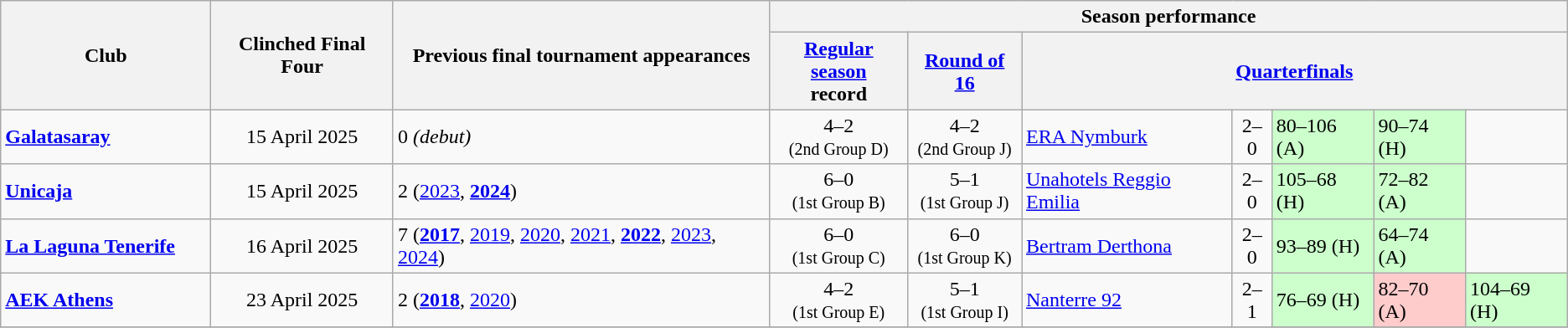<table class="wikitable">
<tr>
<th rowspan="2" width="160">Club</th>
<th rowspan="2">Clinched Final Four</th>
<th rowspan="2">Previous final tournament appearances</th>
<th colspan="9">Season performance</th>
</tr>
<tr>
<th><a href='#'>Regular season</a><br>record</th>
<th><a href='#'>Round of 16</a></th>
<th colspan="5"><a href='#'>Quarterfinals</a></th>
</tr>
<tr>
<td> <strong><a href='#'>Galatasaray</a></strong></td>
<td align="center">15 April 2025</td>
<td>0 <em>(debut)</em></td>
<td align="center">4–2<br><small>(2nd Group D)</small></td>
<td align="center">4–2<br><small>(2nd Group J)</small></td>
<td> <a href='#'>ERA Nymburk</a></td>
<td style="text-align:center;">2–0</td>
<td bgcolor="#cfc">80–106 (A)</td>
<td bgcolor="#cfc">90–74 (H)</td>
<td></td>
</tr>
<tr>
<td> <strong><a href='#'>Unicaja</a></strong></td>
<td align="center">15 April 2025</td>
<td>2 (<a href='#'>2023</a>, <a href='#'><strong>2024</strong></a>)</td>
<td align="center">6–0<br><small>(1st Group B)</small></td>
<td align="center">5–1<br><small>(1st Group J)</small></td>
<td> <a href='#'>Unahotels Reggio Emilia</a></td>
<td style="text-align:center;">2–0</td>
<td bgcolor="#cfc">105–68 (H)</td>
<td bgcolor="#cfc">72–82 (A)</td>
<td></td>
</tr>
<tr>
<td>  <strong><a href='#'>La Laguna Tenerife</a></strong></td>
<td align="center">16 April 2025</td>
<td>7 (<strong><a href='#'>2017</a></strong>, <a href='#'>2019</a>, <a href='#'>2020</a>, <a href='#'>2021</a>, <strong><a href='#'>2022</a></strong>, <a href='#'>2023</a>, <a href='#'>2024</a>)</td>
<td align="center">6–0<br><small>(1st Group C)</small></td>
<td align="center">6–0<br><small>(1st Group K)</small></td>
<td> <a href='#'>Bertram Derthona</a></td>
<td style="text-align:center;">2–0</td>
<td bgcolor="#cfc">93–89 (H)</td>
<td bgcolor="#cfc">64–74 (A)</td>
<td></td>
</tr>
<tr>
<td> <strong><a href='#'>AEK Athens</a></strong></td>
<td align="center">23 April 2025</td>
<td>2 (<a href='#'><strong>2018</strong></a>, <a href='#'>2020</a>)</td>
<td align="center">4–2<br><small>(1st Group E)</small></td>
<td align="center">5–1<br><small>(1st Group I)</small></td>
<td> <a href='#'>Nanterre 92</a></td>
<td style="text-align:center;">2–1</td>
<td bgcolor="#cfc">76–69 (H)</td>
<td bgcolor="#fcc">82–70 (A)</td>
<td bgcolor="#cfc">104–69 (H)</td>
</tr>
<tr>
</tr>
</table>
